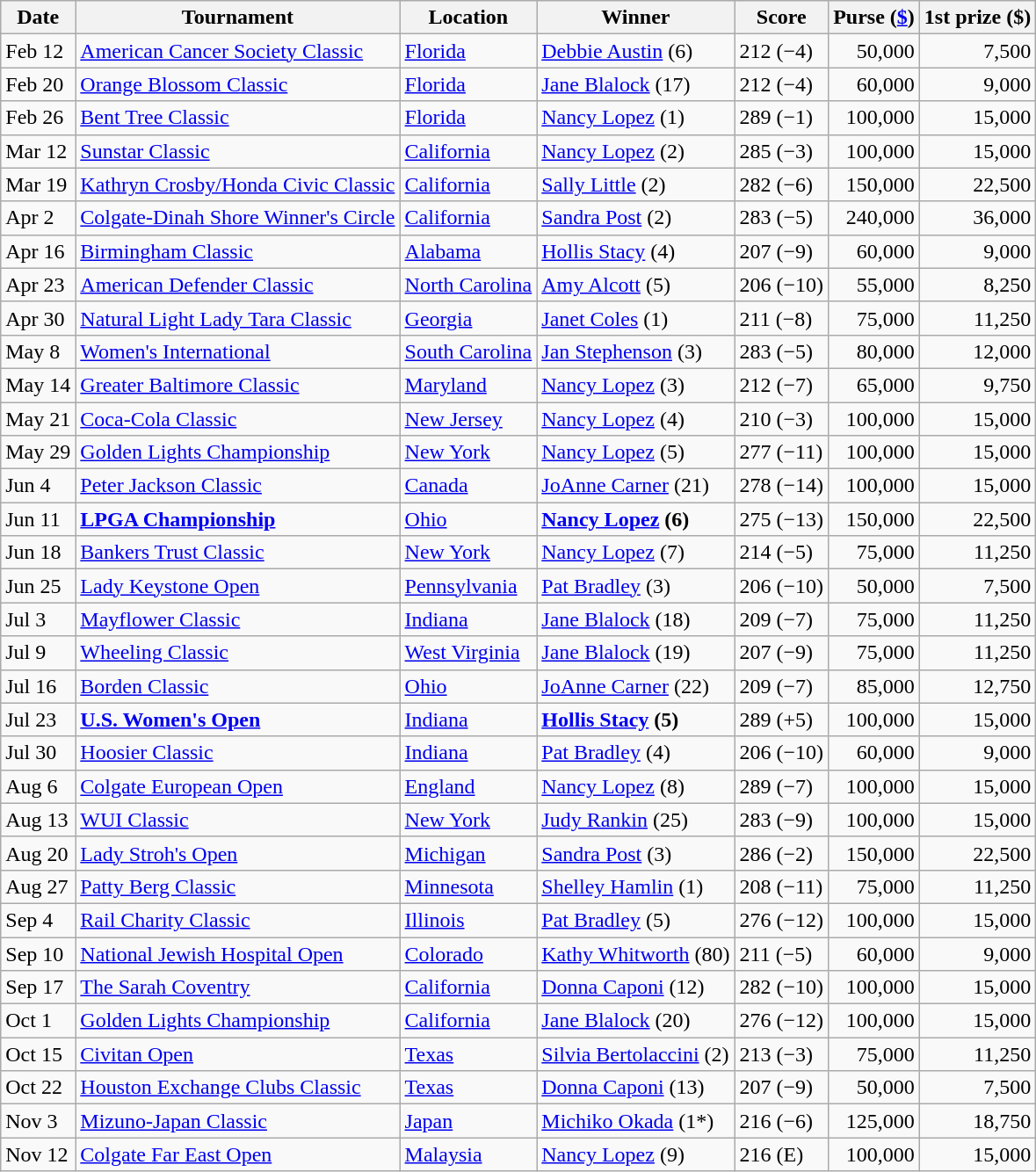<table class=wikitable>
<tr>
<th>Date</th>
<th>Tournament</th>
<th>Location</th>
<th>Winner</th>
<th>Score</th>
<th>Purse (<a href='#'>$</a>)</th>
<th>1st prize ($)</th>
</tr>
<tr>
<td>Feb 12</td>
<td><a href='#'>American Cancer Society Classic</a></td>
<td><a href='#'>Florida</a></td>
<td> <a href='#'>Debbie Austin</a> (6)</td>
<td>212 (−4)</td>
<td align=right>50,000</td>
<td align=right>7,500</td>
</tr>
<tr>
<td>Feb 20</td>
<td><a href='#'>Orange Blossom Classic</a></td>
<td><a href='#'>Florida</a></td>
<td> <a href='#'>Jane Blalock</a> (17)</td>
<td>212 (−4)</td>
<td align=right>60,000</td>
<td align=right>9,000</td>
</tr>
<tr>
<td>Feb 26</td>
<td><a href='#'>Bent Tree Classic</a></td>
<td><a href='#'>Florida</a></td>
<td> <a href='#'>Nancy Lopez</a> (1)</td>
<td>289 (−1)</td>
<td align=right>100,000</td>
<td align=right>15,000</td>
</tr>
<tr>
<td>Mar 12</td>
<td><a href='#'>Sunstar Classic</a></td>
<td><a href='#'>California</a></td>
<td> <a href='#'>Nancy Lopez</a> (2)</td>
<td>285 (−3)</td>
<td align=right>100,000</td>
<td align=right>15,000</td>
</tr>
<tr>
<td>Mar 19</td>
<td><a href='#'>Kathryn Crosby/Honda Civic Classic</a></td>
<td><a href='#'>California</a></td>
<td> <a href='#'>Sally Little</a> (2)</td>
<td>282 (−6)</td>
<td align=right>150,000</td>
<td align=right>22,500</td>
</tr>
<tr>
<td>Apr 2</td>
<td><a href='#'>Colgate-Dinah Shore Winner's Circle</a></td>
<td><a href='#'>California</a></td>
<td> <a href='#'>Sandra Post</a> (2)</td>
<td>283 (−5)</td>
<td align=right>240,000</td>
<td align=right>36,000</td>
</tr>
<tr>
<td>Apr 16</td>
<td><a href='#'>Birmingham Classic</a></td>
<td><a href='#'>Alabama</a></td>
<td> <a href='#'>Hollis Stacy</a> (4)</td>
<td>207 (−9)</td>
<td align=right>60,000</td>
<td align=right>9,000</td>
</tr>
<tr>
<td>Apr 23</td>
<td><a href='#'>American Defender Classic</a></td>
<td><a href='#'>North Carolina</a></td>
<td> <a href='#'>Amy Alcott</a> (5)</td>
<td>206 (−10)</td>
<td align=right>55,000</td>
<td align=right>8,250</td>
</tr>
<tr>
<td>Apr 30</td>
<td><a href='#'>Natural Light Lady Tara Classic</a></td>
<td><a href='#'>Georgia</a></td>
<td> <a href='#'>Janet Coles</a> (1)</td>
<td>211 (−8)</td>
<td align=right>75,000</td>
<td align=right>11,250</td>
</tr>
<tr>
<td>May 8</td>
<td><a href='#'>Women's International</a></td>
<td><a href='#'>South Carolina</a></td>
<td> <a href='#'>Jan Stephenson</a> (3)</td>
<td>283 (−5)</td>
<td align=right>80,000</td>
<td align=right>12,000</td>
</tr>
<tr>
<td>May 14</td>
<td><a href='#'>Greater Baltimore Classic</a></td>
<td><a href='#'>Maryland</a></td>
<td> <a href='#'>Nancy Lopez</a> (3)</td>
<td>212 (−7)</td>
<td align=right>65,000</td>
<td align=right>9,750</td>
</tr>
<tr>
<td>May 21</td>
<td><a href='#'>Coca-Cola Classic</a></td>
<td><a href='#'>New Jersey</a></td>
<td> <a href='#'>Nancy Lopez</a> (4)</td>
<td>210 (−3)</td>
<td align=right>100,000</td>
<td align=right>15,000</td>
</tr>
<tr>
<td>May 29</td>
<td><a href='#'>Golden Lights Championship</a></td>
<td><a href='#'>New York</a></td>
<td> <a href='#'>Nancy Lopez</a> (5)</td>
<td>277 (−11)</td>
<td align=right>100,000</td>
<td align=right>15,000</td>
</tr>
<tr>
<td>Jun 4</td>
<td><a href='#'>Peter Jackson Classic</a></td>
<td><a href='#'>Canada</a></td>
<td> <a href='#'>JoAnne Carner</a> (21)</td>
<td>278 (−14)</td>
<td align=right>100,000</td>
<td align=right>15,000</td>
</tr>
<tr>
<td>Jun 11</td>
<td><strong><a href='#'>LPGA Championship</a></strong></td>
<td><a href='#'>Ohio</a></td>
<td> <strong><a href='#'>Nancy Lopez</a> (6)</strong></td>
<td>275 (−13)</td>
<td align=right>150,000</td>
<td align=right>22,500</td>
</tr>
<tr>
<td>Jun 18</td>
<td><a href='#'>Bankers Trust Classic</a></td>
<td><a href='#'>New York</a></td>
<td> <a href='#'>Nancy Lopez</a> (7)</td>
<td>214 (−5)</td>
<td align=right>75,000</td>
<td align=right>11,250</td>
</tr>
<tr>
<td>Jun 25</td>
<td><a href='#'>Lady Keystone Open</a></td>
<td><a href='#'>Pennsylvania</a></td>
<td> <a href='#'>Pat Bradley</a> (3)</td>
<td>206 (−10)</td>
<td align=right>50,000</td>
<td align=right>7,500</td>
</tr>
<tr>
<td>Jul 3</td>
<td><a href='#'>Mayflower Classic</a></td>
<td><a href='#'>Indiana</a></td>
<td> <a href='#'>Jane Blalock</a> (18)</td>
<td>209 (−7)</td>
<td align=right>75,000</td>
<td align=right>11,250</td>
</tr>
<tr>
<td>Jul 9</td>
<td><a href='#'>Wheeling Classic</a></td>
<td><a href='#'>West Virginia</a></td>
<td> <a href='#'>Jane Blalock</a> (19)</td>
<td>207 (−9)</td>
<td align=right>75,000</td>
<td align=right>11,250</td>
</tr>
<tr>
<td>Jul 16</td>
<td><a href='#'>Borden Classic</a></td>
<td><a href='#'>Ohio</a></td>
<td> <a href='#'>JoAnne Carner</a> (22)</td>
<td>209 (−7)</td>
<td align=right>85,000</td>
<td align=right>12,750</td>
</tr>
<tr>
<td>Jul 23</td>
<td><strong><a href='#'>U.S. Women's Open</a></strong></td>
<td><a href='#'>Indiana</a></td>
<td> <strong><a href='#'>Hollis Stacy</a> (5)</strong></td>
<td>289 (+5)</td>
<td align=right>100,000</td>
<td align=right>15,000</td>
</tr>
<tr>
<td>Jul 30</td>
<td><a href='#'>Hoosier Classic</a></td>
<td><a href='#'>Indiana</a></td>
<td> <a href='#'>Pat Bradley</a> (4)</td>
<td>206 (−10)</td>
<td align=right>60,000</td>
<td align=right>9,000</td>
</tr>
<tr>
<td>Aug 6</td>
<td><a href='#'>Colgate European Open</a></td>
<td><a href='#'>England</a></td>
<td> <a href='#'>Nancy Lopez</a> (8)</td>
<td>289 (−7)</td>
<td align=right>100,000</td>
<td align=right>15,000</td>
</tr>
<tr>
<td>Aug 13</td>
<td><a href='#'>WUI Classic</a></td>
<td><a href='#'>New York</a></td>
<td> <a href='#'>Judy Rankin</a> (25)</td>
<td>283 (−9)</td>
<td align=right>100,000</td>
<td align=right>15,000</td>
</tr>
<tr>
<td>Aug 20</td>
<td><a href='#'>Lady Stroh's Open</a></td>
<td><a href='#'>Michigan</a></td>
<td> <a href='#'>Sandra Post</a> (3)</td>
<td>286 (−2)</td>
<td align=right>150,000</td>
<td align=right>22,500</td>
</tr>
<tr>
<td>Aug 27</td>
<td><a href='#'>Patty Berg Classic</a></td>
<td><a href='#'>Minnesota</a></td>
<td> <a href='#'>Shelley Hamlin</a> (1)</td>
<td>208 (−11)</td>
<td align=right>75,000</td>
<td align=right>11,250</td>
</tr>
<tr>
<td>Sep 4</td>
<td><a href='#'>Rail Charity Classic</a></td>
<td><a href='#'>Illinois</a></td>
<td> <a href='#'>Pat Bradley</a> (5)</td>
<td>276 (−12)</td>
<td align=right>100,000</td>
<td align=right>15,000</td>
</tr>
<tr>
<td>Sep 10</td>
<td><a href='#'>National Jewish Hospital Open</a></td>
<td><a href='#'>Colorado</a></td>
<td> <a href='#'>Kathy Whitworth</a> (80)</td>
<td>211 (−5)</td>
<td align=right>60,000</td>
<td align=right>9,000</td>
</tr>
<tr>
<td>Sep 17</td>
<td><a href='#'>The Sarah Coventry</a></td>
<td><a href='#'>California</a></td>
<td> <a href='#'>Donna Caponi</a> (12)</td>
<td>282 (−10)</td>
<td align=right>100,000</td>
<td align=right>15,000</td>
</tr>
<tr>
<td>Oct 1</td>
<td><a href='#'>Golden Lights Championship</a></td>
<td><a href='#'>California</a></td>
<td> <a href='#'>Jane Blalock</a> (20)</td>
<td>276 (−12)</td>
<td align=right>100,000</td>
<td align=right>15,000</td>
</tr>
<tr>
<td>Oct 15</td>
<td><a href='#'>Civitan Open</a></td>
<td><a href='#'>Texas</a></td>
<td> <a href='#'>Silvia Bertolaccini</a> (2)</td>
<td>213 (−3)</td>
<td align=right>75,000</td>
<td align=right>11,250</td>
</tr>
<tr>
<td>Oct 22</td>
<td><a href='#'>Houston Exchange Clubs Classic</a></td>
<td><a href='#'>Texas</a></td>
<td> <a href='#'>Donna Caponi</a> (13)</td>
<td>207 (−9)</td>
<td align=right>50,000</td>
<td align=right>7,500</td>
</tr>
<tr>
<td>Nov 3</td>
<td><a href='#'>Mizuno-Japan Classic</a></td>
<td><a href='#'>Japan</a></td>
<td> <a href='#'>Michiko Okada</a> (1*)</td>
<td>216 (−6)</td>
<td align=right>125,000</td>
<td align=right>18,750</td>
</tr>
<tr>
<td>Nov 12</td>
<td><a href='#'>Colgate Far East Open</a></td>
<td><a href='#'>Malaysia</a></td>
<td> <a href='#'>Nancy Lopez</a> (9)</td>
<td>216 (E)</td>
<td align=right>100,000</td>
<td align=right>15,000</td>
</tr>
</table>
